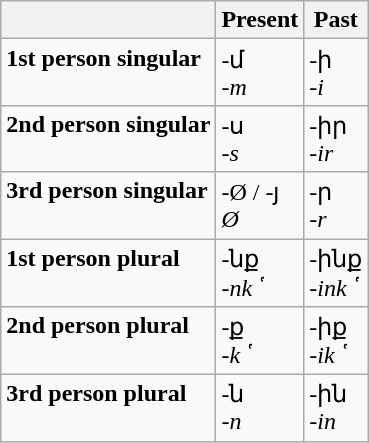<table class="wikitable">
<tr>
<th></th>
<th>Present</th>
<th>Past</th>
</tr>
<tr valign=top>
<td><strong>1st person singular</strong></td>
<td>-մ<br> <em>-m</em></td>
<td>-ի<br><em>-i</em></td>
</tr>
<tr valign=top>
<td><strong>2nd person singular</strong></td>
<td>-ս<br> <em>-s</em></td>
<td>-իր<br><em>-ir</em></td>
</tr>
<tr valign=top>
<td><strong>3rd person singular</strong></td>
<td>-Ø / -յ<br> <em>Ø</em></td>
<td>-ր<br><em>-r</em></td>
</tr>
<tr valign=top>
<td><strong>1st person plural</strong></td>
<td>-նք<br> <em>-nk῾</em></td>
<td>-ինք<br><em>-ink῾</em></td>
</tr>
<tr valign=top>
<td><strong>2nd person plural</strong></td>
<td>-ք<br> <em>-k῾</em></td>
<td>-իք<br><em>-ik῾</em></td>
</tr>
<tr valign=top>
<td><strong>3rd person plural</strong></td>
<td>-ն<br> <em>-n</em></td>
<td>-ին<br><em>-in</em></td>
</tr>
</table>
